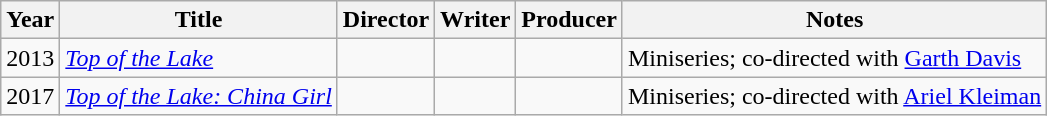<table class="wikitable">
<tr>
<th>Year</th>
<th>Title</th>
<th>Director</th>
<th>Writer</th>
<th>Producer</th>
<th>Notes</th>
</tr>
<tr>
<td>2013</td>
<td><em><a href='#'>Top of the Lake</a></em></td>
<td></td>
<td></td>
<td></td>
<td>Miniseries; co-directed with <a href='#'>Garth Davis</a></td>
</tr>
<tr>
<td>2017</td>
<td><em><a href='#'>Top of the Lake: China Girl</a></em></td>
<td></td>
<td></td>
<td></td>
<td>Miniseries; co-directed with <a href='#'>Ariel Kleiman</a></td>
</tr>
</table>
